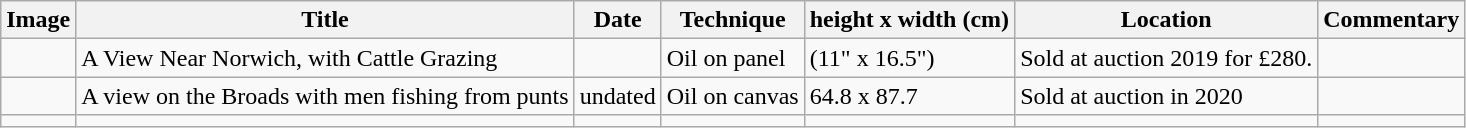<table class="wikitable sortable">
<tr>
<th class="unsortable">Image</th>
<th>Title</th>
<th>Date</th>
<th>Technique</th>
<th>height x width (cm)</th>
<th>Location</th>
<th>Commentary</th>
</tr>
<tr>
<td></td>
<td>A View Near Norwich, with Cattle Grazing</td>
<td></td>
<td>Oil on panel</td>
<td>(11" x 16.5")</td>
<td>Sold at auction 2019 for £280.</td>
<td></td>
</tr>
<tr>
<td></td>
<td>A view on the Broads with men fishing from punts</td>
<td>undated</td>
<td>Oil on canvas</td>
<td>64.8 x  87.7</td>
<td>Sold at auction in 2020</td>
<td></td>
</tr>
<tr>
<td></td>
<td></td>
<td></td>
<td></td>
<td></td>
<td></td>
<td></td>
</tr>
</table>
